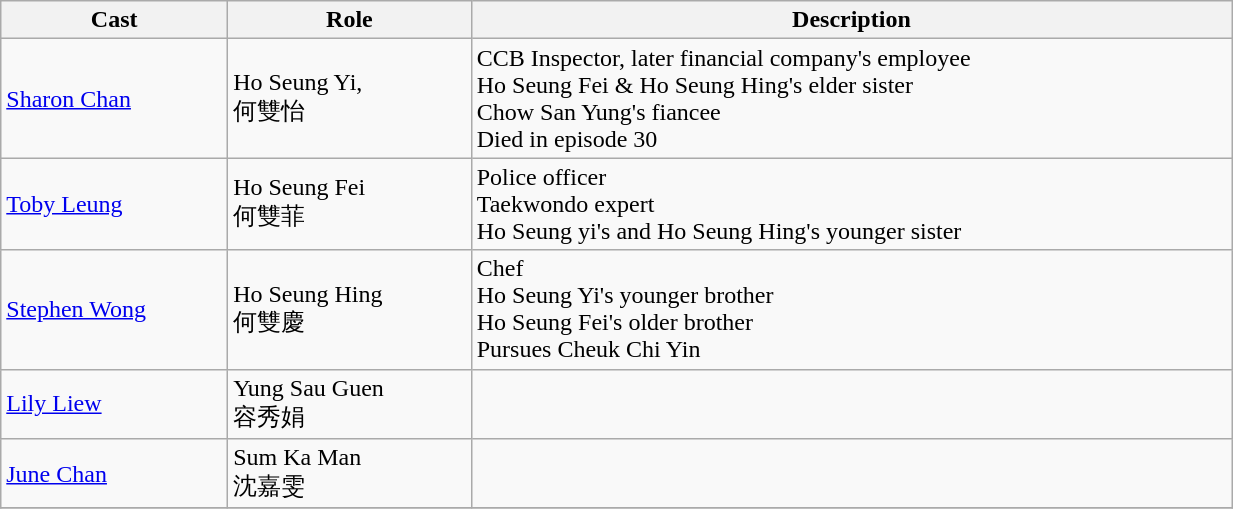<table class="wikitable" width="65%">
<tr>
<th>Cast</th>
<th>Role</th>
<th>Description</th>
</tr>
<tr>
<td><a href='#'>Sharon Chan</a></td>
<td>Ho Seung Yi, <br>何雙怡</td>
<td>CCB Inspector, later financial company's employee<br> Ho Seung Fei & Ho Seung Hing's elder sister<br>Chow San Yung's fiancee<br>Died in episode 30</td>
</tr>
<tr>
<td><a href='#'>Toby Leung</a></td>
<td>Ho Seung Fei<br>何雙菲</td>
<td>Police officer<br>Taekwondo expert<br>Ho Seung yi's and Ho Seung Hing's younger sister<br></td>
</tr>
<tr>
<td><a href='#'>Stephen Wong</a></td>
<td>Ho Seung Hing<br>何雙慶</td>
<td>Chef<br>Ho Seung Yi's younger brother<br>Ho Seung Fei's older brother<br>Pursues Cheuk Chi Yin</td>
</tr>
<tr>
<td><a href='#'>Lily Liew</a></td>
<td>Yung Sau Guen<br>容秀娟</td>
<td></td>
</tr>
<tr>
<td><a href='#'>June Chan</a></td>
<td>Sum Ka Man<br>沈嘉雯</td>
<td></td>
</tr>
<tr>
</tr>
</table>
